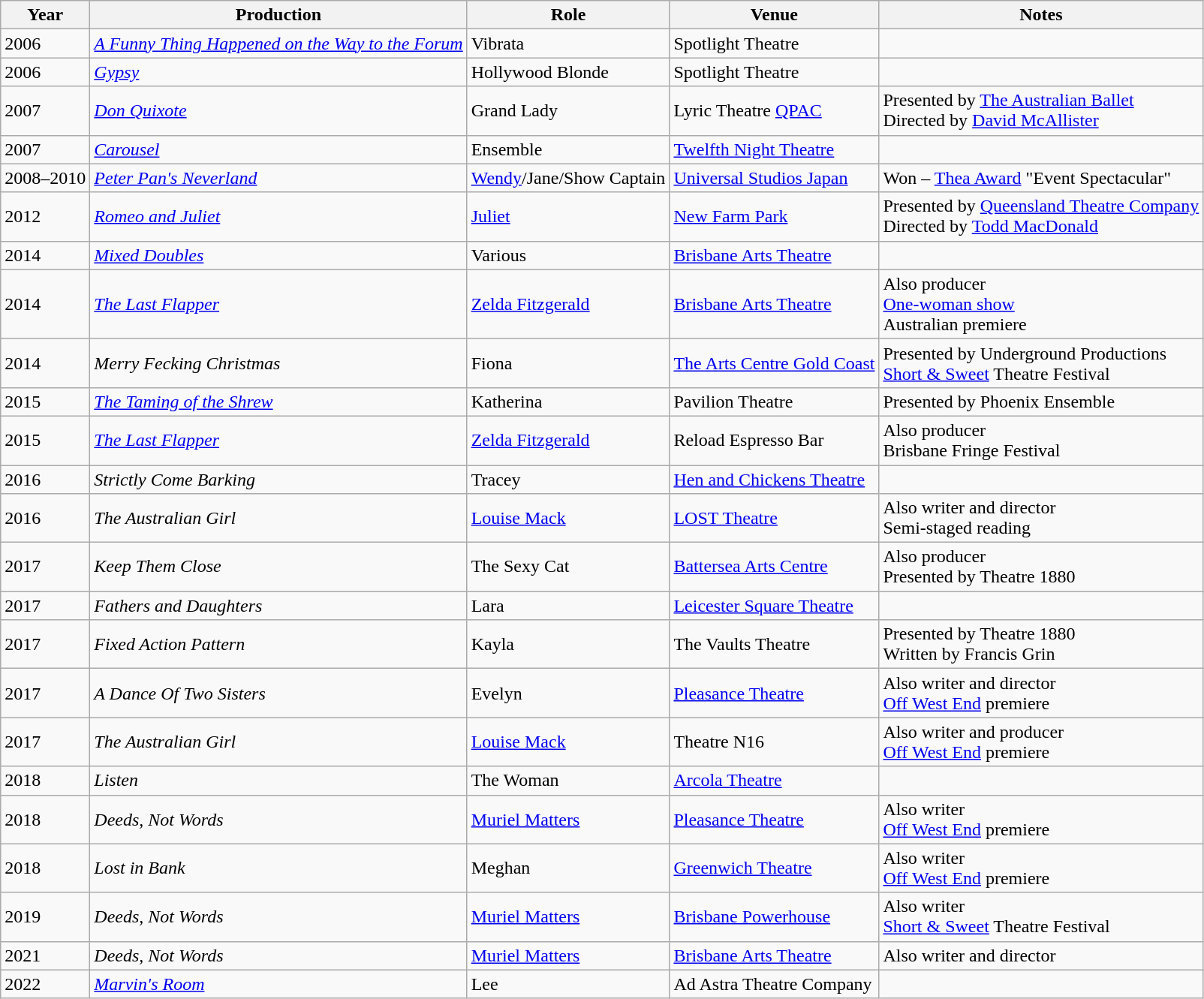<table class="wikitable sortable">
<tr>
<th>Year</th>
<th>Production</th>
<th>Role</th>
<th>Venue</th>
<th>Notes</th>
</tr>
<tr>
<td>2006</td>
<td><em><a href='#'>A Funny Thing Happened on the Way to the Forum</a></em></td>
<td>Vibrata</td>
<td>Spotlight Theatre</td>
<td></td>
</tr>
<tr>
<td>2006</td>
<td><em> <a href='#'>Gypsy</a></em></td>
<td>Hollywood Blonde</td>
<td>Spotlight Theatre</td>
<td></td>
</tr>
<tr>
<td>2007</td>
<td><em> <a href='#'>Don Quixote</a></em></td>
<td>Grand Lady</td>
<td>Lyric Theatre <a href='#'>QPAC</a></td>
<td>Presented by <a href='#'>The Australian Ballet</a> <br> Directed by <a href='#'>David McAllister</a></td>
</tr>
<tr>
<td>2007</td>
<td><em> <a href='#'>Carousel</a></em></td>
<td>Ensemble</td>
<td><a href='#'>Twelfth Night Theatre</a></td>
<td></td>
</tr>
<tr>
<td>2008–2010</td>
<td><em> <a href='#'>Peter Pan's Neverland</a></em></td>
<td><a href='#'>Wendy</a>/Jane/Show Captain</td>
<td><a href='#'>Universal Studios Japan</a></td>
<td>Won –  <a href='#'>Thea Award</a> "Event Spectacular"</td>
</tr>
<tr>
<td>2012</td>
<td><em> <a href='#'>Romeo and Juliet</a></em></td>
<td><a href='#'>Juliet</a></td>
<td><a href='#'>New Farm Park</a></td>
<td>Presented by <a href='#'>Queensland Theatre Company</a> <br> Directed by <a href='#'>Todd MacDonald</a></td>
</tr>
<tr>
<td>2014</td>
<td><em> <a href='#'>Mixed Doubles</a></em></td>
<td>Various</td>
<td><a href='#'>Brisbane Arts Theatre</a></td>
<td></td>
</tr>
<tr>
<td>2014</td>
<td><em> <a href='#'>The Last Flapper</a></em></td>
<td><a href='#'>Zelda Fitzgerald</a></td>
<td><a href='#'>Brisbane Arts Theatre</a></td>
<td>Also producer <br> <a href='#'>One-woman show</a> <br> Australian premiere</td>
</tr>
<tr>
<td>2014</td>
<td><em>Merry Fecking Christmas</em></td>
<td>Fiona</td>
<td><a href='#'>The Arts Centre Gold Coast</a></td>
<td>Presented by Underground Productions <br><a href='#'>Short & Sweet</a> Theatre Festival</td>
</tr>
<tr>
<td>2015</td>
<td><em> <a href='#'>The Taming of the Shrew</a></em></td>
<td>Katherina</td>
<td>Pavilion Theatre</td>
<td>Presented by Phoenix Ensemble</td>
</tr>
<tr>
<td>2015</td>
<td><em> <a href='#'>The Last Flapper</a></em></td>
<td><a href='#'>Zelda Fitzgerald</a></td>
<td>Reload Espresso Bar</td>
<td>Also producer <br>Brisbane Fringe Festival</td>
</tr>
<tr>
<td>2016</td>
<td><em>Strictly Come Barking</em></td>
<td>Tracey</td>
<td><a href='#'>Hen and Chickens Theatre</a></td>
<td></td>
</tr>
<tr>
<td>2016</td>
<td><em>The Australian Girl</em></td>
<td><a href='#'>Louise Mack</a></td>
<td><a href='#'>LOST Theatre</a></td>
<td>Also writer and director <br>Semi-staged reading</td>
</tr>
<tr>
<td>2017</td>
<td><em>Keep Them Close</em></td>
<td>The Sexy Cat</td>
<td><a href='#'>Battersea Arts Centre</a></td>
<td>Also producer <br>Presented by Theatre 1880</td>
</tr>
<tr>
<td>2017</td>
<td><em>Fathers and Daughters</em></td>
<td>Lara</td>
<td><a href='#'>Leicester Square Theatre</a></td>
<td></td>
</tr>
<tr>
<td>2017</td>
<td><em>Fixed Action Pattern</em></td>
<td>Kayla</td>
<td>The Vaults Theatre</td>
<td>Presented by Theatre 1880 <br> Written by Francis Grin</td>
</tr>
<tr>
<td>2017</td>
<td><em>A Dance Of Two Sisters</em></td>
<td>Evelyn</td>
<td><a href='#'>Pleasance Theatre</a></td>
<td>Also writer and director <br> <a href='#'>Off West End</a> premiere</td>
</tr>
<tr>
<td>2017</td>
<td><em>The Australian Girl</em></td>
<td><a href='#'>Louise Mack</a></td>
<td>Theatre N16</td>
<td>Also writer and producer <br> <a href='#'>Off West End</a> premiere</td>
</tr>
<tr>
<td>2018</td>
<td><em>Listen</em></td>
<td>The Woman</td>
<td><a href='#'>Arcola Theatre</a></td>
<td></td>
</tr>
<tr>
<td>2018</td>
<td><em>Deeds, Not Words</em></td>
<td><a href='#'>Muriel Matters</a></td>
<td><a href='#'>Pleasance Theatre</a></td>
<td>Also writer <br> <a href='#'>Off West End</a> premiere</td>
</tr>
<tr>
<td>2018</td>
<td><em>Lost in Bank</em></td>
<td>Meghan</td>
<td><a href='#'>Greenwich Theatre</a></td>
<td>Also writer <br> <a href='#'>Off West End</a> premiere</td>
</tr>
<tr>
<td>2019</td>
<td><em>Deeds, Not Words</em></td>
<td><a href='#'>Muriel Matters</a></td>
<td><a href='#'>Brisbane Powerhouse</a></td>
<td>Also writer <br><a href='#'>Short & Sweet</a> Theatre Festival</td>
</tr>
<tr>
<td>2021</td>
<td><em>Deeds, Not Words</em></td>
<td><a href='#'>Muriel Matters</a></td>
<td><a href='#'>Brisbane Arts Theatre</a></td>
<td>Also writer and director</td>
</tr>
<tr>
<td>2022</td>
<td><em><a href='#'>Marvin's Room</a></em></td>
<td>Lee</td>
<td>Ad Astra Theatre Company</td>
<td></td>
</tr>
</table>
